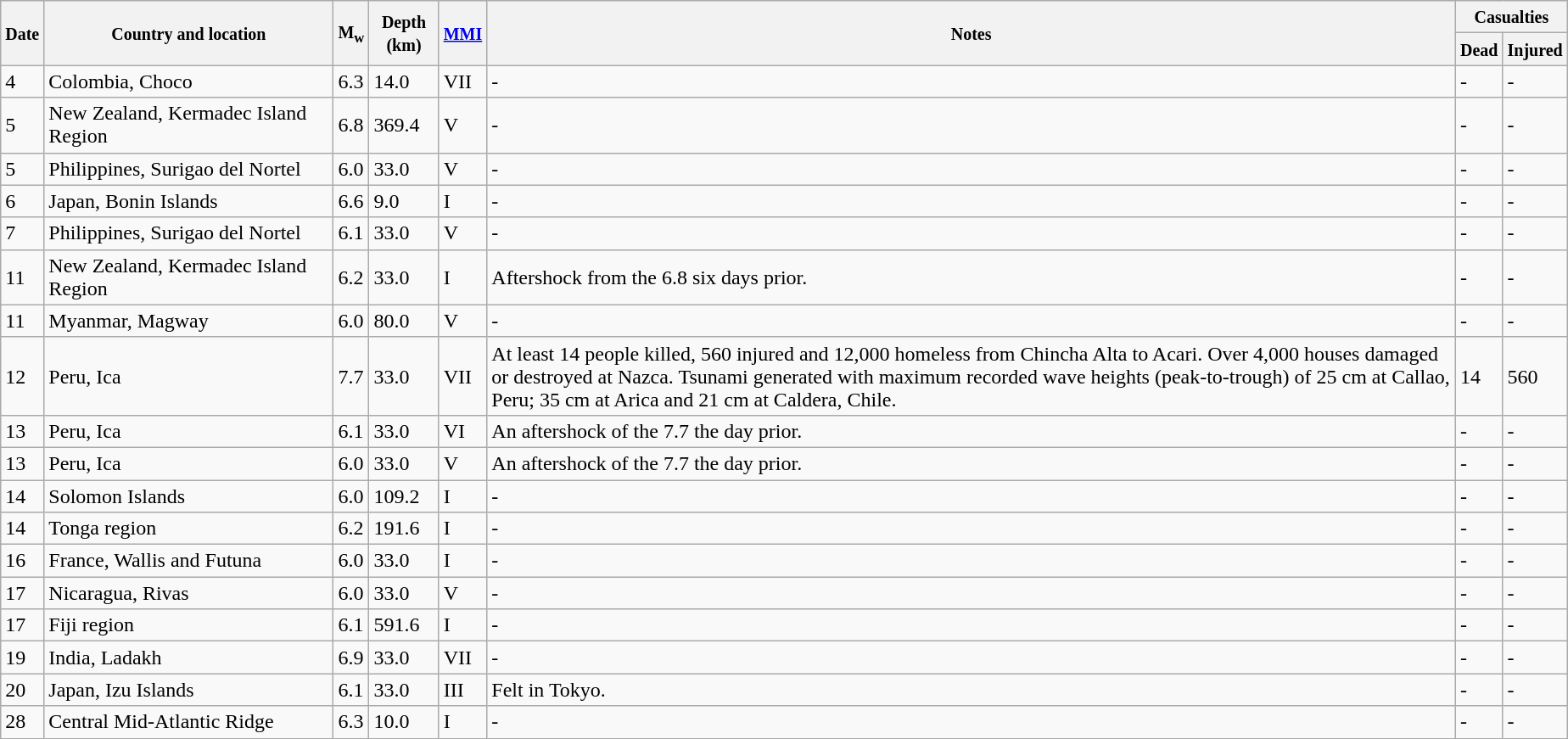<table class="wikitable sortable" style="border:1px black; margin-left:1em;">
<tr>
<th rowspan="2"><small>Date</small></th>
<th rowspan="2" style="width: 220px"><small>Country and location</small></th>
<th rowspan="2"><small>M<sub>w</sub></small></th>
<th rowspan="2"><small>Depth (km)</small></th>
<th rowspan="2"><small><a href='#'>MMI</a></small></th>
<th rowspan="2" class="unsortable"><small>Notes</small></th>
<th colspan="2"><small>Casualties</small></th>
</tr>
<tr>
<th><small>Dead</small></th>
<th><small>Injured</small></th>
</tr>
<tr>
<td>4</td>
<td>Colombia, Choco</td>
<td>6.3</td>
<td>14.0</td>
<td>VII</td>
<td>-</td>
<td>-</td>
<td>-</td>
</tr>
<tr>
<td>5</td>
<td>New Zealand, Kermadec Island Region</td>
<td>6.8</td>
<td>369.4</td>
<td>V</td>
<td>-</td>
<td>-</td>
<td>-</td>
</tr>
<tr>
<td>5</td>
<td>Philippines, Surigao del Nortel</td>
<td>6.0</td>
<td>33.0</td>
<td>V</td>
<td>-</td>
<td>-</td>
<td>-</td>
</tr>
<tr>
<td>6</td>
<td>Japan, Bonin Islands</td>
<td>6.6</td>
<td>9.0</td>
<td>I</td>
<td>-</td>
<td>-</td>
<td>-</td>
</tr>
<tr>
<td>7</td>
<td>Philippines, Surigao del Nortel</td>
<td>6.1</td>
<td>33.0</td>
<td>V</td>
<td>-</td>
<td>-</td>
<td>-</td>
</tr>
<tr>
<td>11</td>
<td>New Zealand, Kermadec Island Region</td>
<td>6.2</td>
<td>33.0</td>
<td>I</td>
<td>Aftershock from the 6.8 six days prior.</td>
<td>-</td>
<td>-</td>
</tr>
<tr>
<td>11</td>
<td>Myanmar, Magway</td>
<td>6.0</td>
<td>80.0</td>
<td>V</td>
<td>-</td>
<td>-</td>
<td>-</td>
</tr>
<tr>
<td>12</td>
<td>Peru, Ica</td>
<td>7.7</td>
<td>33.0</td>
<td>VII</td>
<td>At least 14 people killed, 560 injured and 12,000 homeless from Chincha Alta to Acari. Over 4,000 houses damaged or destroyed at Nazca. Tsunami generated with maximum recorded wave heights (peak-to-trough) of 25 cm at Callao, Peru; 35 cm at Arica and 21 cm at Caldera, Chile.</td>
<td>14</td>
<td>560</td>
</tr>
<tr>
<td>13</td>
<td>Peru, Ica</td>
<td>6.1</td>
<td>33.0</td>
<td>VI</td>
<td>An aftershock of the 7.7 the day prior.</td>
<td>-</td>
<td>-</td>
</tr>
<tr>
<td>13</td>
<td>Peru, Ica</td>
<td>6.0</td>
<td>33.0</td>
<td>V</td>
<td>An aftershock of the 7.7 the day prior.</td>
<td>-</td>
<td>-</td>
</tr>
<tr>
<td>14</td>
<td>Solomon Islands</td>
<td>6.0</td>
<td>109.2</td>
<td>I</td>
<td>-</td>
<td>-</td>
<td>-</td>
</tr>
<tr>
<td>14</td>
<td>Tonga region</td>
<td>6.2</td>
<td>191.6</td>
<td>I</td>
<td>-</td>
<td>-</td>
<td>-</td>
</tr>
<tr>
<td>16</td>
<td>France, Wallis and Futuna</td>
<td>6.0</td>
<td>33.0</td>
<td>I</td>
<td>-</td>
<td>-</td>
<td>-</td>
</tr>
<tr>
<td>17</td>
<td>Nicaragua, Rivas</td>
<td>6.0</td>
<td>33.0</td>
<td>V</td>
<td>-</td>
<td>-</td>
<td>-</td>
</tr>
<tr>
<td>17</td>
<td>Fiji region</td>
<td>6.1</td>
<td>591.6</td>
<td>I</td>
<td>-</td>
<td>-</td>
<td>-</td>
</tr>
<tr>
<td>19</td>
<td>India, Ladakh</td>
<td>6.9</td>
<td>33.0</td>
<td>VII</td>
<td>-</td>
<td>-</td>
<td>-</td>
</tr>
<tr>
<td>20</td>
<td>Japan, Izu Islands</td>
<td>6.1</td>
<td>33.0</td>
<td>III</td>
<td>Felt in Tokyo.</td>
<td>-</td>
<td>-</td>
</tr>
<tr>
<td>28</td>
<td>Central Mid-Atlantic Ridge</td>
<td>6.3</td>
<td>10.0</td>
<td>I</td>
<td>-</td>
<td>-</td>
<td>-</td>
</tr>
</table>
